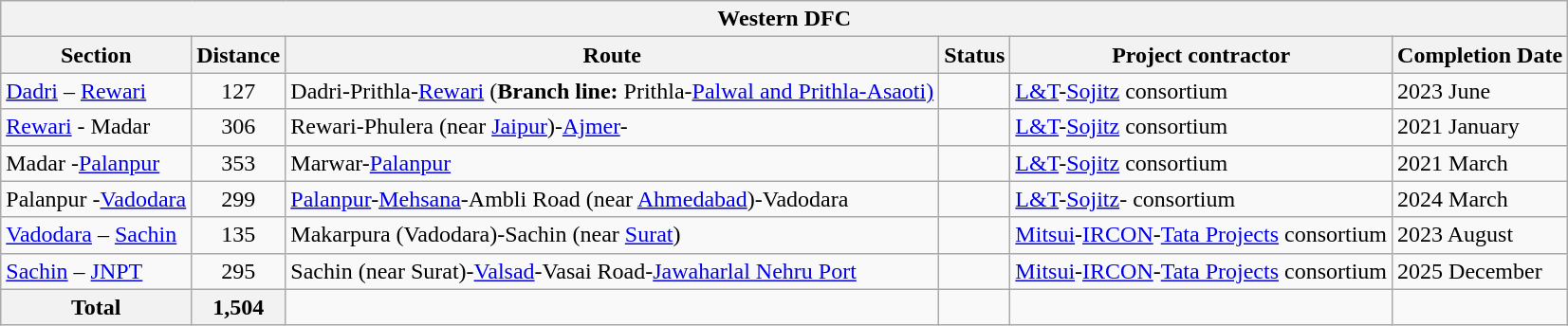<table class="sortable wikitable">
<tr>
<th colspan="6">Western DFC</th>
</tr>
<tr>
<th>Section</th>
<th>Distance</th>
<th>Route</th>
<th>Status</th>
<th>Project contractor</th>
<th>Completion Date</th>
</tr>
<tr>
<td><a href='#'>Dadri</a> – <a href='#'>Rewari</a></td>
<td style="text-align:center;">127</td>
<td>Dadri-Prithla-<a href='#'>Rewari</a> (<strong>Branch line:</strong> Prithla-<a href='#'>Palwal and Prithla-Asaoti)</a></td>
<td></td>
<td><a href='#'>L&T</a>-<a href='#'>Sojitz</a> consortium</td>
<td>2023 June</td>
</tr>
<tr>
<td><a href='#'>Rewari</a> - Madar</td>
<td style="text-align:center;">306</td>
<td>Rewari-Phulera (near <a href='#'>Jaipur</a>)-<a href='#'>Ajmer</a>-</td>
<td></td>
<td><a href='#'>L&T</a>-<a href='#'>Sojitz</a> consortium</td>
<td>2021 January</td>
</tr>
<tr>
<td>Madar -<a href='#'>Palanpur</a></td>
<td style="text-align:center;">353</td>
<td>Marwar-<a href='#'>Palanpur</a></td>
<td></td>
<td><a href='#'>L&T</a>-<a href='#'>Sojitz</a> consortium</td>
<td>2021 March</td>
</tr>
<tr>
<td>Palanpur -<a href='#'>Vadodara</a></td>
<td style="text-align:center;">299</td>
<td><a href='#'>Palanpur</a>-<a href='#'>Mehsana</a>-Ambli Road (near <a href='#'>Ahmedabad</a>)-Vadodara</td>
<td></td>
<td><a href='#'>L&T</a>-<a href='#'>Sojitz</a>- consortium</td>
<td>2024 March</td>
</tr>
<tr>
<td><a href='#'>Vadodara</a> – <a href='#'>Sachin</a></td>
<td style="text-align:center;">135</td>
<td>Makarpura (Vadodara)-Sachin (near <a href='#'>Surat</a>)</td>
<td></td>
<td><a href='#'>Mitsui</a>-<a href='#'>IRCON</a>-<a href='#'>Tata Projects</a> consortium</td>
<td>2023 August</td>
</tr>
<tr>
<td><a href='#'>Sachin</a> – <a href='#'>JNPT</a></td>
<td style="text-align:center;">295</td>
<td>Sachin (near Surat)-<a href='#'>Valsad</a>-Vasai Road-<a href='#'>Jawaharlal Nehru Port</a></td>
<td></td>
<td><a href='#'>Mitsui</a>-<a href='#'>IRCON</a>-<a href='#'>Tata Projects</a> consortium</td>
<td>2025 December</td>
</tr>
<tr>
<th>Total</th>
<th>1,504</th>
<td></td>
<td></td>
<td></td>
<td></td>
</tr>
</table>
